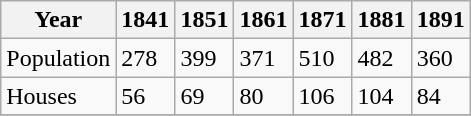<table class="wikitable">
<tr>
<th>Year</th>
<th>1841</th>
<th>1851</th>
<th>1861</th>
<th>1871</th>
<th>1881</th>
<th>1891</th>
</tr>
<tr>
<td>Population</td>
<td>278</td>
<td>399</td>
<td>371</td>
<td>510</td>
<td>482</td>
<td>360</td>
</tr>
<tr>
<td>Houses</td>
<td>56</td>
<td>69</td>
<td>80</td>
<td>106</td>
<td>104</td>
<td>84</td>
</tr>
<tr>
</tr>
</table>
